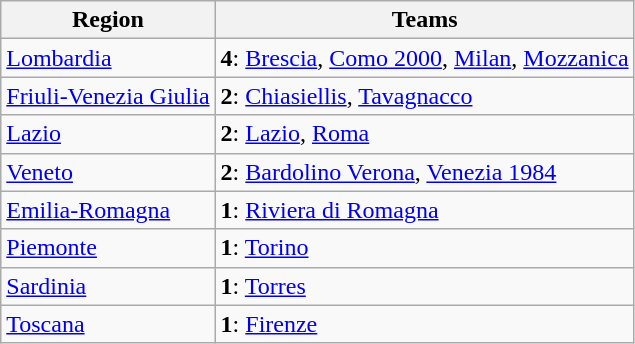<table class="wikitable">
<tr>
<th>Region</th>
<th>Teams</th>
</tr>
<tr>
<td> <a href='#'>Lombardia</a></td>
<td><strong>4</strong>: <a href='#'>Brescia</a>, <a href='#'>Como 2000</a>, <a href='#'>Milan</a>, <a href='#'>Mozzanica</a></td>
</tr>
<tr>
<td> <a href='#'>Friuli-Venezia Giulia</a></td>
<td><strong>2</strong>: <a href='#'>Chiasiellis</a>, <a href='#'>Tavagnacco</a></td>
</tr>
<tr>
<td> <a href='#'>Lazio</a></td>
<td><strong>2</strong>: <a href='#'>Lazio</a>, <a href='#'>Roma</a></td>
</tr>
<tr>
<td> <a href='#'>Veneto</a></td>
<td><strong>2</strong>: <a href='#'>Bardolino Verona</a>, <a href='#'>Venezia 1984</a></td>
</tr>
<tr>
<td> <a href='#'>Emilia-Romagna</a></td>
<td><strong>1</strong>: <a href='#'>Riviera di Romagna</a></td>
</tr>
<tr>
<td> <a href='#'>Piemonte</a></td>
<td><strong>1</strong>: <a href='#'>Torino</a></td>
</tr>
<tr>
<td> <a href='#'>Sardinia</a></td>
<td><strong>1</strong>: <a href='#'>Torres</a></td>
</tr>
<tr>
<td> <a href='#'>Toscana</a></td>
<td><strong>1</strong>: <a href='#'>Firenze</a></td>
</tr>
</table>
